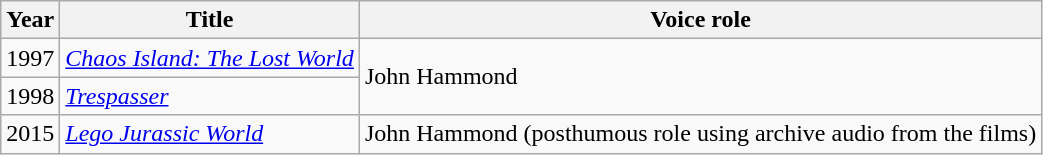<table class="wikitable sortable">
<tr>
<th>Year</th>
<th>Title</th>
<th>Voice role</th>
</tr>
<tr>
<td>1997</td>
<td><em><a href='#'>Chaos Island: The Lost World</a></em></td>
<td rowspan=2>John Hammond </td>
</tr>
<tr>
<td>1998</td>
<td><em><a href='#'>Trespasser</a></em></td>
</tr>
<tr>
<td>2015</td>
<td><em><a href='#'>Lego Jurassic World</a></em></td>
<td>John Hammond (posthumous role using archive audio from the films)</td>
</tr>
</table>
